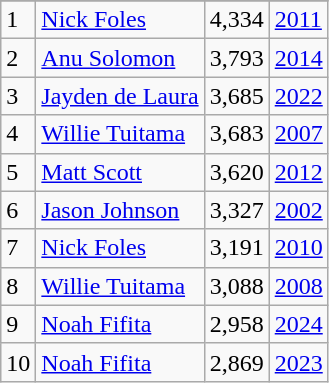<table class="wikitable">
<tr>
</tr>
<tr>
<td>1</td>
<td><a href='#'>Nick Foles</a></td>
<td>4,334</td>
<td><a href='#'>2011</a></td>
</tr>
<tr>
<td>2</td>
<td><a href='#'>Anu Solomon</a></td>
<td>3,793</td>
<td><a href='#'>2014</a></td>
</tr>
<tr>
<td>3</td>
<td><a href='#'>Jayden de Laura</a></td>
<td>3,685</td>
<td><a href='#'>2022</a></td>
</tr>
<tr>
<td>4</td>
<td><a href='#'>Willie Tuitama</a></td>
<td>3,683</td>
<td><a href='#'>2007</a></td>
</tr>
<tr>
<td>5</td>
<td><a href='#'>Matt Scott</a></td>
<td>3,620</td>
<td><a href='#'>2012</a></td>
</tr>
<tr>
<td>6</td>
<td><a href='#'>Jason Johnson</a></td>
<td>3,327</td>
<td><a href='#'>2002</a></td>
</tr>
<tr>
<td>7</td>
<td><a href='#'>Nick Foles</a></td>
<td>3,191</td>
<td><a href='#'>2010</a></td>
</tr>
<tr>
<td>8</td>
<td><a href='#'>Willie Tuitama</a></td>
<td>3,088</td>
<td><a href='#'>2008</a></td>
</tr>
<tr>
<td>9</td>
<td><a href='#'>Noah Fifita</a></td>
<td>2,958</td>
<td><a href='#'>2024</a></td>
</tr>
<tr>
<td>10</td>
<td><a href='#'>Noah Fifita</a></td>
<td>2,869</td>
<td><a href='#'>2023</a></td>
</tr>
</table>
